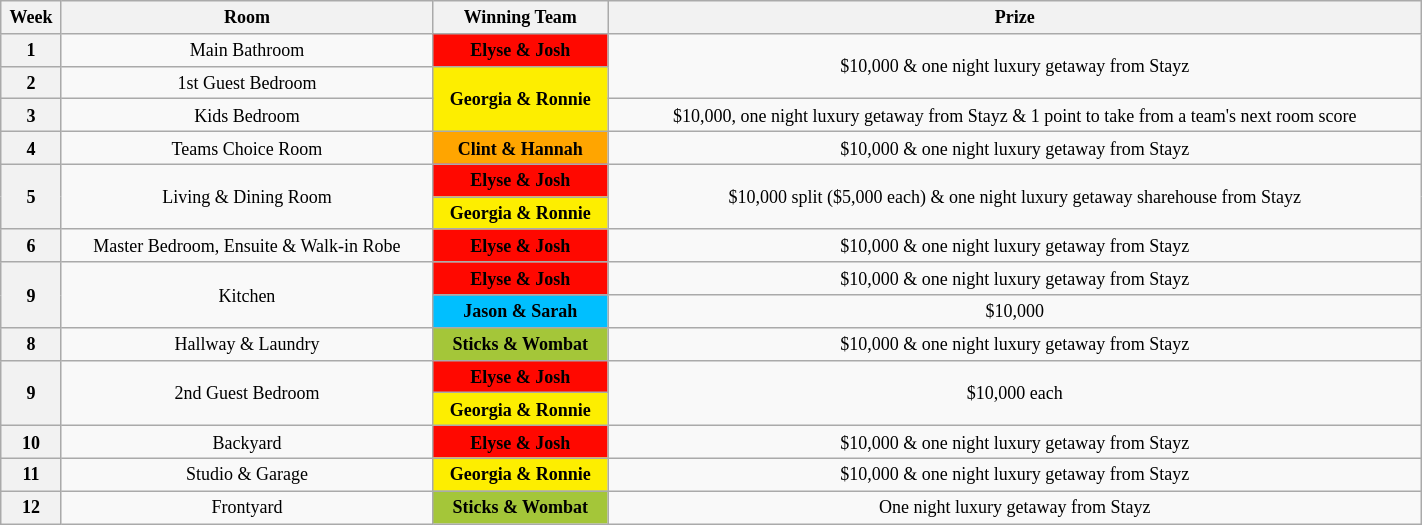<table class="wikitable" style="text-align: center; font-size: 9pt; line-height:16px; width:75%">
<tr>
<th>Week</th>
<th>Room</th>
<th>Winning Team</th>
<th>Prize</th>
</tr>
<tr>
<th>1</th>
<td>Main Bathroom</td>
<td style="background:#FF0800; color:black;"><strong>Elyse & Josh</strong></td>
<td rowspan="2">$10,000 & one night luxury getaway from Stayz</td>
</tr>
<tr>
<th>2</th>
<td>1st Guest Bedroom</td>
<td rowspan="2" style="background:#FDEE00; color:black;"><strong>Georgia & Ronnie</strong></td>
</tr>
<tr>
<th>3</th>
<td>Kids Bedroom</td>
<td>$10,000, one night luxury getaway from Stayz & 1 point to take from a team's next room score</td>
</tr>
<tr>
<th>4</th>
<td>Teams Choice Room</td>
<td style="background:orange; color:black;"><strong>Clint & Hannah</strong></td>
<td>$10,000 & one night luxury getaway from Stayz</td>
</tr>
<tr>
<th rowspan="2">5</th>
<td rowspan="2">Living & Dining Room</td>
<td style="background:#FF0800; color:black;"><strong>Elyse & Josh</strong></td>
<td rowspan="2">$10,000 split ($5,000 each) & one night luxury getaway sharehouse from Stayz</td>
</tr>
<tr>
<td style="background:#FDEE00; color:black;"><strong>Georgia & Ronnie</strong></td>
</tr>
<tr>
<th>6</th>
<td>Master Bedroom, Ensuite & Walk-in Robe</td>
<td style="background:#FF0800; color:black;"><strong>Elyse & Josh</strong></td>
<td>$10,000 & one night luxury getaway from Stayz</td>
</tr>
<tr>
<th rowspan="2">9</th>
<td rowspan="2">Kitchen</td>
<td style="background:#FF0800; color:black;"><strong>Elyse & Josh</strong></td>
<td rowspan="1">$10,000 & one night luxury getaway from Stayz</td>
</tr>
<tr>
<td style="background:#00BFFF; color:black;"><strong>Jason & Sarah</strong></td>
<td>$10,000</td>
</tr>
<tr>
<th>8</th>
<td>Hallway & Laundry</td>
<td style="background:#A4C639; color:black;"><strong>Sticks & Wombat</strong></td>
<td>$10,000 & one night luxury getaway from Stayz</td>
</tr>
<tr>
<th rowspan="2">9</th>
<td rowspan="2">2nd Guest Bedroom</td>
<td style="background:#FF0800; color:black;"><strong>Elyse & Josh</strong></td>
<td rowspan="2">$10,000 each</td>
</tr>
<tr>
<td style="background:#FDEE00; color:black;"><strong>Georgia & Ronnie</strong></td>
</tr>
<tr>
<th>10</th>
<td>Backyard</td>
<td style="background:#FF0800; color:black;"><strong>Elyse & Josh</strong></td>
<td>$10,000 & one night luxury getaway from Stayz</td>
</tr>
<tr>
<th>11</th>
<td>Studio & Garage</td>
<td style="background:#FDEE00; color:black;"><strong>Georgia & Ronnie</strong></td>
<td>$10,000 & one night luxury getaway from Stayz</td>
</tr>
<tr>
<th>12</th>
<td>Frontyard</td>
<td style="background:#A4C639; color:black;"><strong>Sticks & Wombat</strong></td>
<td>One night luxury getaway from Stayz</td>
</tr>
</table>
